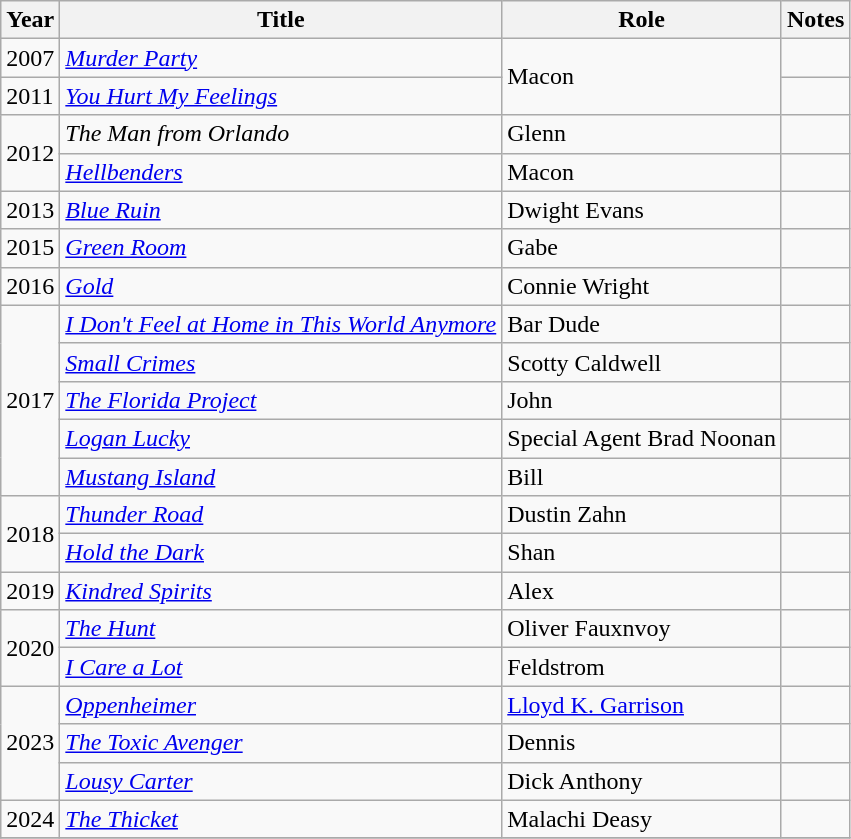<table class="wikitable">
<tr>
<th>Year</th>
<th>Title</th>
<th>Role</th>
<th>Notes</th>
</tr>
<tr>
<td>2007</td>
<td><em><a href='#'>Murder Party</a></em></td>
<td rowspan=2>Macon</td>
<td></td>
</tr>
<tr>
<td>2011</td>
<td><em><a href='#'>You Hurt My Feelings</a></em></td>
<td></td>
</tr>
<tr>
<td rowspan="2">2012</td>
<td><em>The Man from Orlando</em></td>
<td>Glenn</td>
<td></td>
</tr>
<tr>
<td><em><a href='#'>Hellbenders</a></em></td>
<td>Macon</td>
<td></td>
</tr>
<tr>
<td>2013</td>
<td><em><a href='#'>Blue Ruin</a></em></td>
<td>Dwight Evans</td>
<td></td>
</tr>
<tr>
<td>2015</td>
<td><em><a href='#'>Green Room</a></em></td>
<td>Gabe</td>
<td></td>
</tr>
<tr>
<td>2016</td>
<td><em><a href='#'>Gold</a></em></td>
<td>Connie Wright</td>
<td></td>
</tr>
<tr>
<td rowspan="5">2017</td>
<td><em><a href='#'>I Don't Feel at Home in This World Anymore</a></em></td>
<td>Bar Dude</td>
<td></td>
</tr>
<tr>
<td><em><a href='#'>Small Crimes</a></em></td>
<td>Scotty Caldwell</td>
<td></td>
</tr>
<tr>
<td><em><a href='#'>The Florida Project</a></em></td>
<td>John</td>
<td></td>
</tr>
<tr>
<td><em><a href='#'>Logan Lucky</a></em></td>
<td>Special Agent Brad Noonan</td>
<td></td>
</tr>
<tr>
<td><em><a href='#'>Mustang Island</a></em></td>
<td>Bill</td>
<td></td>
</tr>
<tr>
<td rowspan="2">2018</td>
<td><em><a href='#'>Thunder Road</a></em></td>
<td>Dustin Zahn</td>
<td></td>
</tr>
<tr>
<td><em><a href='#'>Hold the Dark</a></em></td>
<td>Shan</td>
<td></td>
</tr>
<tr>
<td>2019</td>
<td><em><a href='#'>Kindred Spirits</a></em></td>
<td>Alex</td>
<td></td>
</tr>
<tr>
<td rowspan="2">2020</td>
<td><em><a href='#'>The Hunt</a></em></td>
<td>Oliver Fauxnvoy</td>
<td></td>
</tr>
<tr>
<td><em><a href='#'>I Care a Lot</a></em></td>
<td>Feldstrom</td>
<td></td>
</tr>
<tr>
<td rowspan="3">2023</td>
<td><em><a href='#'>Oppenheimer</a></em></td>
<td><a href='#'>Lloyd K. Garrison</a></td>
<td></td>
</tr>
<tr>
<td><em><a href='#'>The Toxic Avenger</a></em></td>
<td>Dennis</td>
<td></td>
</tr>
<tr>
<td><em><a href='#'>Lousy Carter</a></em></td>
<td>Dick Anthony</td>
<td></td>
</tr>
<tr>
<td>2024</td>
<td><em><a href='#'>The Thicket</a></em></td>
<td>Malachi Deasy</td>
<td></td>
</tr>
<tr>
</tr>
</table>
